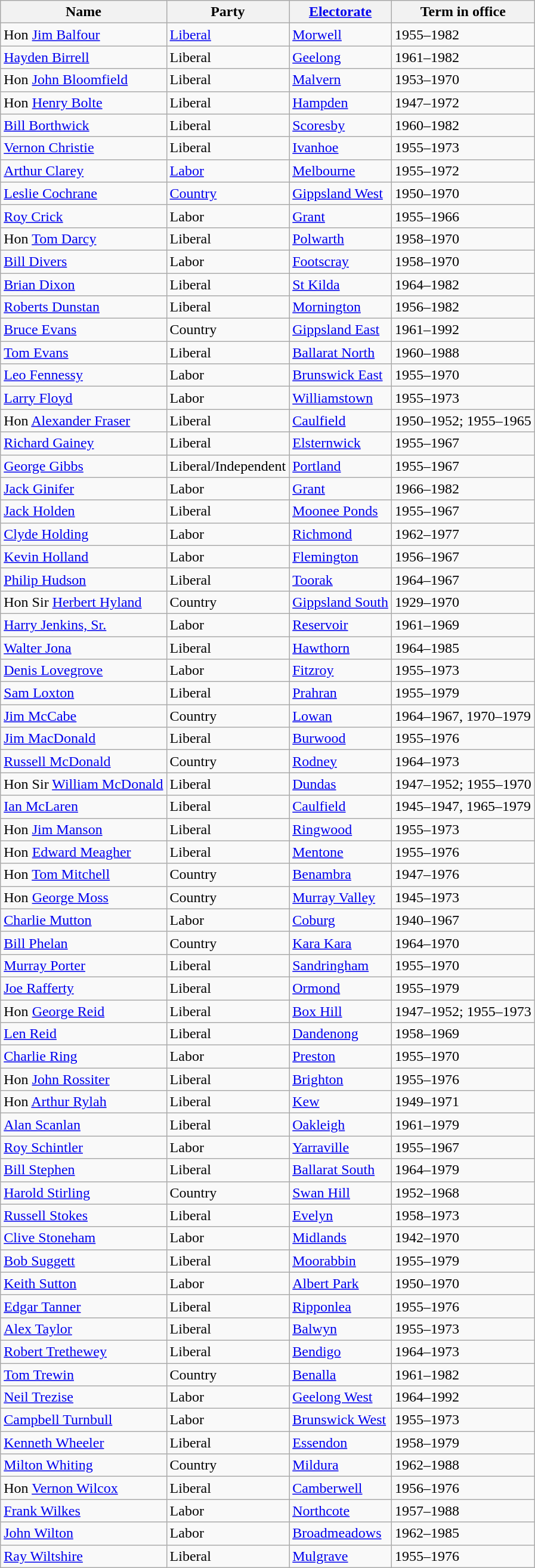<table class="wikitable sortable">
<tr>
<th><strong>Name</strong></th>
<th><strong>Party</strong></th>
<th><strong><a href='#'>Electorate</a></strong></th>
<th><strong>Term in office</strong></th>
</tr>
<tr>
<td>Hon <a href='#'>Jim Balfour</a></td>
<td><a href='#'>Liberal</a></td>
<td><a href='#'>Morwell</a></td>
<td>1955–1982</td>
</tr>
<tr>
<td><a href='#'>Hayden Birrell</a></td>
<td>Liberal</td>
<td><a href='#'>Geelong</a></td>
<td>1961–1982</td>
</tr>
<tr>
<td>Hon <a href='#'>John Bloomfield</a></td>
<td>Liberal</td>
<td><a href='#'>Malvern</a></td>
<td>1953–1970</td>
</tr>
<tr>
<td>Hon <a href='#'>Henry Bolte</a></td>
<td>Liberal</td>
<td><a href='#'>Hampden</a></td>
<td>1947–1972</td>
</tr>
<tr>
<td><a href='#'>Bill Borthwick</a></td>
<td>Liberal</td>
<td><a href='#'>Scoresby</a></td>
<td>1960–1982</td>
</tr>
<tr>
<td><a href='#'>Vernon Christie</a></td>
<td>Liberal</td>
<td><a href='#'>Ivanhoe</a></td>
<td>1955–1973</td>
</tr>
<tr>
<td><a href='#'>Arthur Clarey</a></td>
<td><a href='#'>Labor</a></td>
<td><a href='#'>Melbourne</a></td>
<td>1955–1972</td>
</tr>
<tr>
<td><a href='#'>Leslie Cochrane</a></td>
<td><a href='#'>Country</a></td>
<td><a href='#'>Gippsland West</a></td>
<td>1950–1970</td>
</tr>
<tr>
<td><a href='#'>Roy Crick</a></td>
<td>Labor</td>
<td><a href='#'>Grant</a></td>
<td>1955–1966</td>
</tr>
<tr>
<td>Hon <a href='#'>Tom Darcy</a></td>
<td>Liberal</td>
<td><a href='#'>Polwarth</a></td>
<td>1958–1970</td>
</tr>
<tr>
<td><a href='#'>Bill Divers</a></td>
<td>Labor</td>
<td><a href='#'>Footscray</a></td>
<td>1958–1970</td>
</tr>
<tr>
<td><a href='#'>Brian Dixon</a></td>
<td>Liberal</td>
<td><a href='#'>St Kilda</a></td>
<td>1964–1982</td>
</tr>
<tr>
<td><a href='#'>Roberts Dunstan</a></td>
<td>Liberal</td>
<td><a href='#'>Mornington</a></td>
<td>1956–1982</td>
</tr>
<tr>
<td><a href='#'>Bruce Evans</a></td>
<td>Country</td>
<td><a href='#'>Gippsland East</a></td>
<td>1961–1992</td>
</tr>
<tr>
<td><a href='#'>Tom Evans</a></td>
<td>Liberal</td>
<td><a href='#'>Ballarat North</a></td>
<td>1960–1988</td>
</tr>
<tr>
<td><a href='#'>Leo Fennessy</a></td>
<td>Labor</td>
<td><a href='#'>Brunswick East</a></td>
<td>1955–1970</td>
</tr>
<tr>
<td><a href='#'>Larry Floyd</a></td>
<td>Labor</td>
<td><a href='#'>Williamstown</a></td>
<td>1955–1973</td>
</tr>
<tr>
<td>Hon <a href='#'>Alexander Fraser</a></td>
<td>Liberal</td>
<td><a href='#'>Caulfield</a></td>
<td>1950–1952; 1955–1965</td>
</tr>
<tr>
<td><a href='#'>Richard Gainey</a></td>
<td>Liberal</td>
<td><a href='#'>Elsternwick</a></td>
<td>1955–1967</td>
</tr>
<tr>
<td><a href='#'>George Gibbs</a></td>
<td>Liberal/Independent</td>
<td><a href='#'>Portland</a></td>
<td>1955–1967</td>
</tr>
<tr>
<td><a href='#'>Jack Ginifer</a></td>
<td>Labor</td>
<td><a href='#'>Grant</a></td>
<td>1966–1982</td>
</tr>
<tr>
<td><a href='#'>Jack Holden</a></td>
<td>Liberal</td>
<td><a href='#'>Moonee Ponds</a></td>
<td>1955–1967</td>
</tr>
<tr>
<td><a href='#'>Clyde Holding</a></td>
<td>Labor</td>
<td><a href='#'>Richmond</a></td>
<td>1962–1977</td>
</tr>
<tr>
<td><a href='#'>Kevin Holland</a></td>
<td>Labor</td>
<td><a href='#'>Flemington</a></td>
<td>1956–1967</td>
</tr>
<tr>
<td><a href='#'>Philip Hudson</a></td>
<td>Liberal</td>
<td><a href='#'>Toorak</a></td>
<td>1964–1967</td>
</tr>
<tr>
<td>Hon Sir <a href='#'>Herbert Hyland</a></td>
<td>Country</td>
<td><a href='#'>Gippsland South</a></td>
<td>1929–1970</td>
</tr>
<tr>
<td><a href='#'>Harry Jenkins, Sr.</a></td>
<td>Labor</td>
<td><a href='#'>Reservoir</a></td>
<td>1961–1969</td>
</tr>
<tr>
<td><a href='#'>Walter Jona</a></td>
<td>Liberal</td>
<td><a href='#'>Hawthorn</a></td>
<td>1964–1985</td>
</tr>
<tr>
<td><a href='#'>Denis Lovegrove</a></td>
<td>Labor</td>
<td><a href='#'>Fitzroy</a></td>
<td>1955–1973</td>
</tr>
<tr>
<td><a href='#'>Sam Loxton</a></td>
<td>Liberal</td>
<td><a href='#'>Prahran</a></td>
<td>1955–1979</td>
</tr>
<tr>
<td><a href='#'>Jim McCabe</a></td>
<td>Country</td>
<td><a href='#'>Lowan</a></td>
<td>1964–1967, 1970–1979</td>
</tr>
<tr>
<td><a href='#'>Jim MacDonald</a></td>
<td>Liberal</td>
<td><a href='#'>Burwood</a></td>
<td>1955–1976</td>
</tr>
<tr>
<td><a href='#'>Russell McDonald</a></td>
<td>Country</td>
<td><a href='#'>Rodney</a></td>
<td>1964–1973</td>
</tr>
<tr>
<td>Hon Sir <a href='#'>William McDonald</a></td>
<td>Liberal</td>
<td><a href='#'>Dundas</a></td>
<td>1947–1952; 1955–1970</td>
</tr>
<tr>
<td><a href='#'>Ian McLaren</a></td>
<td>Liberal</td>
<td><a href='#'>Caulfield</a></td>
<td>1945–1947, 1965–1979</td>
</tr>
<tr>
<td>Hon <a href='#'>Jim Manson</a></td>
<td>Liberal</td>
<td><a href='#'>Ringwood</a></td>
<td>1955–1973</td>
</tr>
<tr>
<td>Hon <a href='#'>Edward Meagher</a></td>
<td>Liberal</td>
<td><a href='#'>Mentone</a></td>
<td>1955–1976</td>
</tr>
<tr>
<td>Hon <a href='#'>Tom Mitchell</a></td>
<td>Country</td>
<td><a href='#'>Benambra</a></td>
<td>1947–1976</td>
</tr>
<tr>
<td>Hon <a href='#'>George Moss</a></td>
<td>Country</td>
<td><a href='#'>Murray Valley</a></td>
<td>1945–1973</td>
</tr>
<tr>
<td><a href='#'>Charlie Mutton</a></td>
<td>Labor</td>
<td><a href='#'>Coburg</a></td>
<td>1940–1967</td>
</tr>
<tr>
<td><a href='#'>Bill Phelan</a></td>
<td>Country</td>
<td><a href='#'>Kara Kara</a></td>
<td>1964–1970</td>
</tr>
<tr>
<td><a href='#'>Murray Porter</a></td>
<td>Liberal</td>
<td><a href='#'>Sandringham</a></td>
<td>1955–1970</td>
</tr>
<tr>
<td><a href='#'>Joe Rafferty</a></td>
<td>Liberal</td>
<td><a href='#'>Ormond</a></td>
<td>1955–1979</td>
</tr>
<tr>
<td>Hon <a href='#'>George Reid</a></td>
<td>Liberal</td>
<td><a href='#'>Box Hill</a></td>
<td>1947–1952; 1955–1973</td>
</tr>
<tr>
<td><a href='#'>Len Reid</a></td>
<td>Liberal</td>
<td><a href='#'>Dandenong</a></td>
<td>1958–1969</td>
</tr>
<tr>
<td><a href='#'>Charlie Ring</a></td>
<td>Labor</td>
<td><a href='#'>Preston</a></td>
<td>1955–1970</td>
</tr>
<tr>
<td>Hon <a href='#'>John Rossiter</a></td>
<td>Liberal</td>
<td><a href='#'>Brighton</a></td>
<td>1955–1976</td>
</tr>
<tr>
<td>Hon <a href='#'>Arthur Rylah</a></td>
<td>Liberal</td>
<td><a href='#'>Kew</a></td>
<td>1949–1971</td>
</tr>
<tr>
<td><a href='#'>Alan Scanlan</a></td>
<td>Liberal</td>
<td><a href='#'>Oakleigh</a></td>
<td>1961–1979</td>
</tr>
<tr>
<td><a href='#'>Roy Schintler</a></td>
<td>Labor</td>
<td><a href='#'>Yarraville</a></td>
<td>1955–1967</td>
</tr>
<tr>
<td><a href='#'>Bill Stephen</a></td>
<td>Liberal</td>
<td><a href='#'>Ballarat South</a></td>
<td>1964–1979</td>
</tr>
<tr>
<td><a href='#'>Harold Stirling</a></td>
<td>Country</td>
<td><a href='#'>Swan Hill</a></td>
<td>1952–1968</td>
</tr>
<tr>
<td><a href='#'>Russell Stokes</a></td>
<td>Liberal</td>
<td><a href='#'>Evelyn</a></td>
<td>1958–1973</td>
</tr>
<tr>
<td><a href='#'>Clive Stoneham</a></td>
<td>Labor</td>
<td><a href='#'>Midlands</a></td>
<td>1942–1970</td>
</tr>
<tr>
<td><a href='#'>Bob Suggett</a></td>
<td>Liberal</td>
<td><a href='#'>Moorabbin</a></td>
<td>1955–1979</td>
</tr>
<tr>
<td><a href='#'>Keith Sutton</a></td>
<td>Labor</td>
<td><a href='#'>Albert Park</a></td>
<td>1950–1970</td>
</tr>
<tr>
<td><a href='#'>Edgar Tanner</a></td>
<td>Liberal</td>
<td><a href='#'>Ripponlea</a></td>
<td>1955–1976</td>
</tr>
<tr>
<td><a href='#'>Alex Taylor</a></td>
<td>Liberal</td>
<td><a href='#'>Balwyn</a></td>
<td>1955–1973</td>
</tr>
<tr>
<td><a href='#'>Robert Trethewey</a></td>
<td>Liberal</td>
<td><a href='#'>Bendigo</a></td>
<td>1964–1973</td>
</tr>
<tr>
<td><a href='#'>Tom Trewin</a></td>
<td>Country</td>
<td><a href='#'>Benalla</a></td>
<td>1961–1982</td>
</tr>
<tr>
<td><a href='#'>Neil Trezise</a></td>
<td>Labor</td>
<td><a href='#'>Geelong West</a></td>
<td>1964–1992</td>
</tr>
<tr>
<td><a href='#'>Campbell Turnbull</a></td>
<td>Labor</td>
<td><a href='#'>Brunswick West</a></td>
<td>1955–1973</td>
</tr>
<tr>
<td><a href='#'>Kenneth Wheeler</a></td>
<td>Liberal</td>
<td><a href='#'>Essendon</a></td>
<td>1958–1979</td>
</tr>
<tr>
<td><a href='#'>Milton Whiting</a></td>
<td>Country</td>
<td><a href='#'>Mildura</a></td>
<td>1962–1988</td>
</tr>
<tr>
<td>Hon <a href='#'>Vernon Wilcox</a></td>
<td>Liberal</td>
<td><a href='#'>Camberwell</a></td>
<td>1956–1976</td>
</tr>
<tr>
<td><a href='#'>Frank Wilkes</a></td>
<td>Labor</td>
<td><a href='#'>Northcote</a></td>
<td>1957–1988</td>
</tr>
<tr>
<td><a href='#'>John Wilton</a></td>
<td>Labor</td>
<td><a href='#'>Broadmeadows</a></td>
<td>1962–1985</td>
</tr>
<tr>
<td><a href='#'>Ray Wiltshire</a></td>
<td>Liberal</td>
<td><a href='#'>Mulgrave</a></td>
<td>1955–1976</td>
</tr>
</table>
